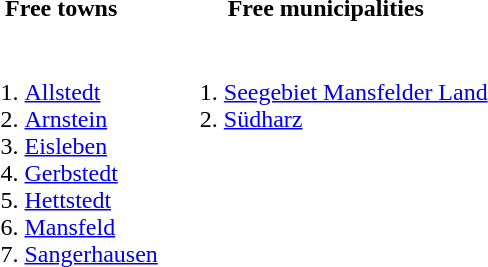<table>
<tr ---->
<th>Free towns</th>
<th>Free municipalities</th>
</tr>
<tr>
<td valign=top><br><ol><li><a href='#'>Allstedt</a></li><li><a href='#'>Arnstein</a></li><li><a href='#'>Eisleben</a></li><li><a href='#'>Gerbstedt</a></li><li><a href='#'>Hettstedt</a></li><li><a href='#'>Mansfeld</a></li><li><a href='#'>Sangerhausen</a></li></ol></td>
<td valign=top><br><ol><li><a href='#'>Seegebiet Mansfelder Land</a></li><li><a href='#'>Südharz</a></li></ol></td>
</tr>
</table>
